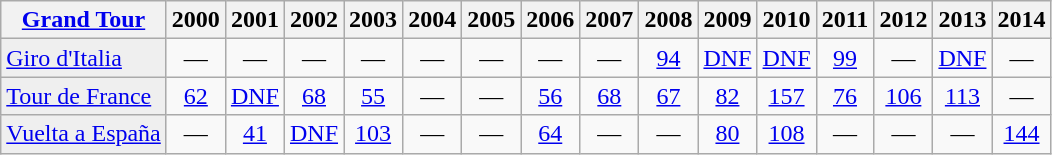<table class="wikitable">
<tr>
<th scope="col"><a href='#'>Grand Tour</a></th>
<th scope="col">2000</th>
<th scope="col">2001</th>
<th scope="col">2002</th>
<th scope="col">2003</th>
<th scope="col">2004</th>
<th scope="col">2005</th>
<th scope="col">2006</th>
<th scope="col">2007</th>
<th scope="col">2008</th>
<th scope="col">2009</th>
<th scope="col">2010</th>
<th scope="col">2011</th>
<th scope="col">2012</th>
<th scope="col">2013</th>
<th scope="col">2014</th>
</tr>
<tr style="text-align:center;">
<td style="text-align:left; background:#efefef;"> <a href='#'>Giro d'Italia</a></td>
<td>—</td>
<td>—</td>
<td>—</td>
<td>—</td>
<td>—</td>
<td>—</td>
<td>—</td>
<td>—</td>
<td><a href='#'>94</a></td>
<td><a href='#'>DNF</a></td>
<td><a href='#'>DNF</a></td>
<td><a href='#'>99</a></td>
<td>—</td>
<td><a href='#'>DNF</a></td>
<td>—</td>
</tr>
<tr style="text-align:center;">
<td style="text-align:left; background:#efefef;"> <a href='#'>Tour de France</a></td>
<td><a href='#'>62</a></td>
<td><a href='#'>DNF</a></td>
<td><a href='#'>68</a></td>
<td><a href='#'>55</a></td>
<td>—</td>
<td>—</td>
<td><a href='#'>56</a></td>
<td><a href='#'>68</a></td>
<td><a href='#'>67</a></td>
<td><a href='#'>82</a></td>
<td><a href='#'>157</a></td>
<td><a href='#'>76</a></td>
<td><a href='#'>106</a></td>
<td><a href='#'>113</a></td>
<td>—</td>
</tr>
<tr style="text-align:center;">
<td style="text-align:left; background:#efefef;"> <a href='#'>Vuelta a España</a></td>
<td>—</td>
<td><a href='#'>41</a></td>
<td><a href='#'>DNF</a></td>
<td><a href='#'>103</a></td>
<td>—</td>
<td>—</td>
<td><a href='#'>64</a></td>
<td>—</td>
<td>—</td>
<td><a href='#'>80</a></td>
<td><a href='#'>108</a></td>
<td>—</td>
<td>—</td>
<td>—</td>
<td><a href='#'>144</a></td>
</tr>
</table>
